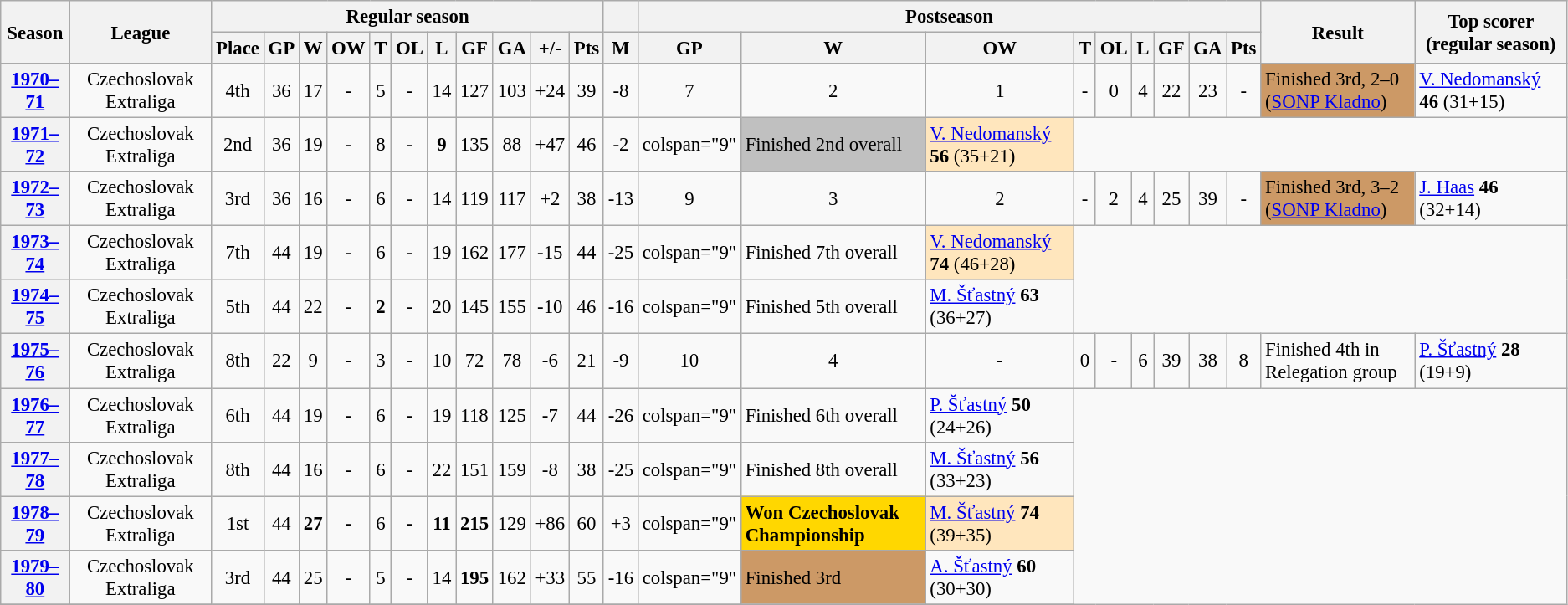<table class="wikitable collapsible" style="text-align: center; font-size: 95%">
<tr>
<th rowspan="2">Season</th>
<th rowspan="2">League</th>
<th colspan="11">Regular season</th>
<th></th>
<th colspan="9">Postseason</th>
<th rowspan="2">Result</th>
<th rowspan="2">Top scorer (regular season)</th>
</tr>
<tr>
<th>Place</th>
<th>GP</th>
<th>W</th>
<th>OW</th>
<th>T</th>
<th>OL</th>
<th>L</th>
<th>GF</th>
<th>GA</th>
<th>+/-</th>
<th>Pts</th>
<th>M</th>
<th>GP</th>
<th>W</th>
<th>OW</th>
<th>T</th>
<th>OL</th>
<th>L</th>
<th>GF</th>
<th>GA</th>
<th>Pts</th>
</tr>
<tr>
<th><a href='#'>1970–71</a></th>
<td>Czechoslovak Extraliga</td>
<td>4th</td>
<td>36</td>
<td>17</td>
<td>-</td>
<td>5</td>
<td>-</td>
<td>14</td>
<td>127</td>
<td>103</td>
<td>+24</td>
<td>39</td>
<td>-8</td>
<td>7</td>
<td>2</td>
<td>1</td>
<td>-</td>
<td>0</td>
<td>4</td>
<td>22</td>
<td>23</td>
<td>-</td>
<td align=left bgcolor="cc9966">Finished 3rd, 2–0 (<a href='#'>SONP Kladno</a>)</td>
<td align=left>  <a href='#'>V. Nedomanský</a> <strong>46</strong> (31+15)</td>
</tr>
<tr>
<th><a href='#'>1971–72</a></th>
<td>Czechoslovak Extraliga</td>
<td>2nd</td>
<td>36</td>
<td>19</td>
<td>-</td>
<td>8</td>
<td>-</td>
<td><strong>9</strong></td>
<td>135</td>
<td>88</td>
<td>+47</td>
<td>46</td>
<td>-2</td>
<td>colspan="9" </td>
<td align=left bgcolor="silver">Finished 2nd overall</td>
<td align=left bgcolor="FFE6BD">  <a href='#'>V. Nedomanský</a> <strong>56</strong> (35+21)</td>
</tr>
<tr>
<th><a href='#'>1972–73</a></th>
<td>Czechoslovak Extraliga</td>
<td>3rd</td>
<td>36</td>
<td>16</td>
<td>-</td>
<td>6</td>
<td>-</td>
<td>14</td>
<td>119</td>
<td>117</td>
<td>+2</td>
<td>38</td>
<td>-13</td>
<td>9</td>
<td>3</td>
<td>2</td>
<td>-</td>
<td>2</td>
<td>4</td>
<td>25</td>
<td>39</td>
<td>-</td>
<td align=left bgcolor="cc9966">Finished 3rd, 3–2 (<a href='#'>SONP Kladno</a>)</td>
<td align=left>  <a href='#'>J. Haas</a> <strong>46</strong> (32+14)</td>
</tr>
<tr>
<th><a href='#'>1973–74</a></th>
<td>Czechoslovak Extraliga</td>
<td>7th</td>
<td>44</td>
<td>19</td>
<td>-</td>
<td>6</td>
<td>-</td>
<td>19</td>
<td>162</td>
<td>177</td>
<td>-15</td>
<td>44</td>
<td>-25</td>
<td>colspan="9" </td>
<td align=left>Finished 7th overall</td>
<td align=left bgcolor="FFE6BD">  <a href='#'>V. Nedomanský</a> <strong>74</strong> (46+28)</td>
</tr>
<tr>
<th><a href='#'>1974–75</a></th>
<td>Czechoslovak Extraliga</td>
<td>5th</td>
<td>44</td>
<td>22</td>
<td>-</td>
<td><strong>2</strong></td>
<td>-</td>
<td>20</td>
<td>145</td>
<td>155</td>
<td>-10</td>
<td>46</td>
<td>-16</td>
<td>colspan="9" </td>
<td align=left>Finished 5th overall</td>
<td align=left>  <a href='#'>M. Šťastný</a> <strong>63</strong> (36+27)</td>
</tr>
<tr>
<th><a href='#'>1975–76</a></th>
<td>Czechoslovak Extraliga</td>
<td>8th</td>
<td>22</td>
<td>9</td>
<td>-</td>
<td>3</td>
<td>-</td>
<td>10</td>
<td>72</td>
<td>78</td>
<td>-6</td>
<td>21</td>
<td>-9</td>
<td>10</td>
<td>4</td>
<td>-</td>
<td>0</td>
<td>-</td>
<td>6</td>
<td>39</td>
<td>38</td>
<td>8</td>
<td align=left>Finished 4th in Relegation group</td>
<td align=left>  <a href='#'>P. Šťastný</a> <strong>28</strong> (19+9)</td>
</tr>
<tr>
<th><a href='#'>1976–77</a></th>
<td>Czechoslovak Extraliga</td>
<td>6th</td>
<td>44</td>
<td>19</td>
<td>-</td>
<td>6</td>
<td>-</td>
<td>19</td>
<td>118</td>
<td>125</td>
<td>-7</td>
<td>44</td>
<td>-26</td>
<td>colspan="9" </td>
<td align=left>Finished 6th overall</td>
<td align=left>  <a href='#'>P. Šťastný</a> <strong>50</strong> (24+26)</td>
</tr>
<tr>
<th><a href='#'>1977–78</a></th>
<td>Czechoslovak Extraliga</td>
<td>8th</td>
<td>44</td>
<td>16</td>
<td>-</td>
<td>6</td>
<td>-</td>
<td>22</td>
<td>151</td>
<td>159</td>
<td>-8</td>
<td>38</td>
<td>-25</td>
<td>colspan="9" </td>
<td align=left>Finished 8th overall</td>
<td align=left>  <a href='#'>M. Šťastný</a> <strong>56</strong> (33+23)</td>
</tr>
<tr>
<th><a href='#'>1978–79</a></th>
<td>Czechoslovak Extraliga</td>
<td>1st</td>
<td>44</td>
<td><strong>27</strong></td>
<td>-</td>
<td>6</td>
<td>-</td>
<td><strong>11</strong></td>
<td><strong>215</strong></td>
<td>129</td>
<td>+86</td>
<td>60</td>
<td>+3</td>
<td>colspan="9" </td>
<td align=left bgcolor="gold"><strong>Won Czechoslovak Championship</strong></td>
<td align=left bgcolor="FFE6BD">  <a href='#'>M. Šťastný</a> <strong>74</strong> (39+35)</td>
</tr>
<tr>
<th><a href='#'>1979–80</a></th>
<td>Czechoslovak Extraliga</td>
<td>3rd</td>
<td>44</td>
<td>25</td>
<td>-</td>
<td>5</td>
<td>-</td>
<td>14</td>
<td><strong>195</strong></td>
<td>162</td>
<td>+33</td>
<td>55</td>
<td>-16</td>
<td>colspan="9" </td>
<td align=left bgcolor="cc9966">Finished 3rd</td>
<td align=left>  <a href='#'>A. Šťastný</a> <strong>60</strong> (30+30)</td>
</tr>
<tr>
</tr>
</table>
